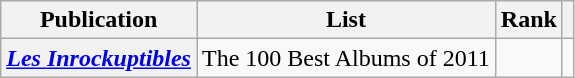<table class="wikitable sortable plainrowheaders">
<tr>
<th scope="col">Publication</th>
<th scope="col">List</th>
<th scope="col">Rank</th>
<th scope="col" class="unsortable"></th>
</tr>
<tr>
<th scope="row"><em><a href='#'>Les Inrockuptibles</a></em></th>
<td>The 100 Best Albums of 2011</td>
<td></td>
<td></td>
</tr>
</table>
